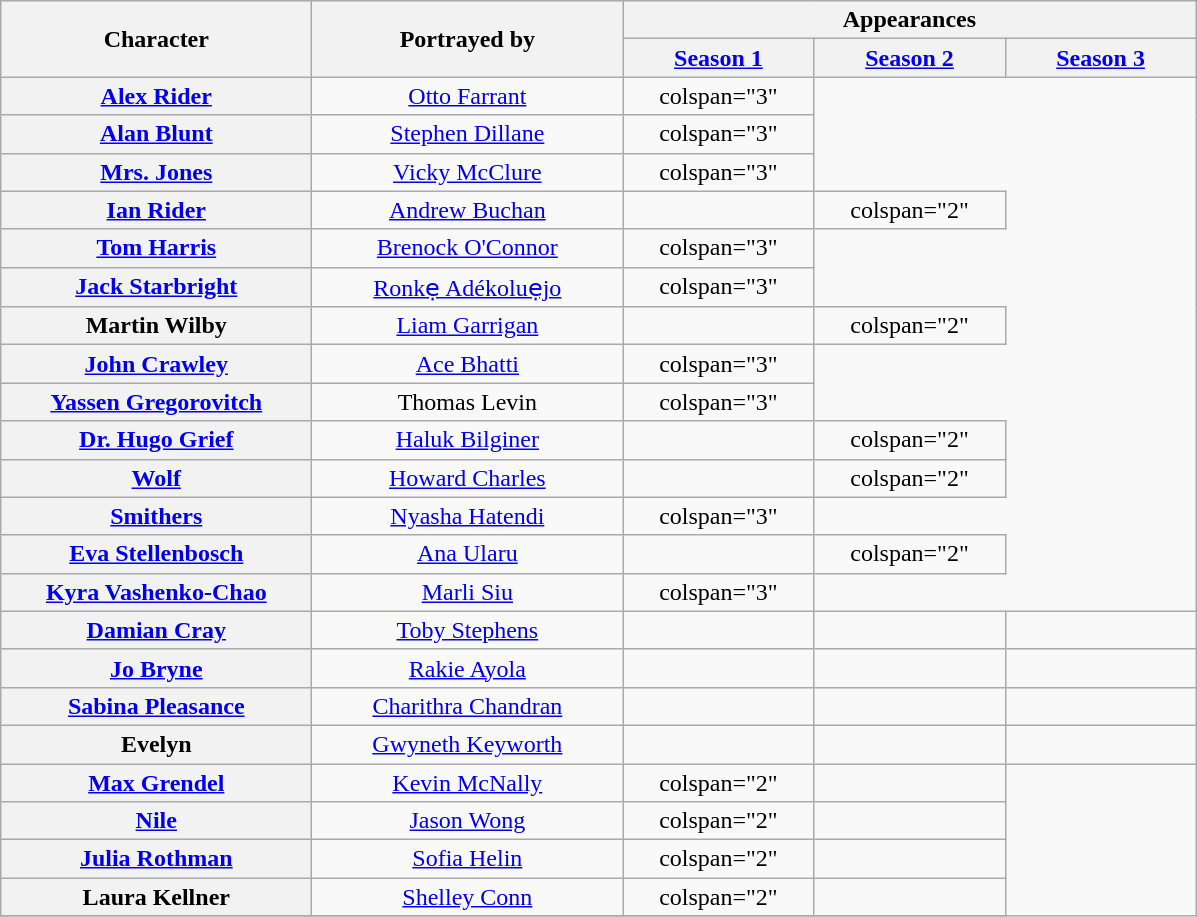<table class="wikitable" style="text-align: center;">
<tr>
<th rowspan="2" style="width: 200px;">Character</th>
<th rowspan="2" style="width: 200px;">Portrayed by</th>
<th colspan="3" style="width: 200px;">Appearances</th>
</tr>
<tr>
<th style="width: 120px;"><a href='#'>Season 1</a></th>
<th style="width: 120px;"><a href='#'>Season 2</a></th>
<th style="width: 120px;"><a href='#'>Season 3</a></th>
</tr>
<tr>
<th><a href='#'>Alex Rider</a></th>
<td><a href='#'>Otto Farrant</a></td>
<td>colspan="3" </td>
</tr>
<tr>
<th><a href='#'>Alan Blunt</a></th>
<td><a href='#'>Stephen Dillane</a></td>
<td>colspan="3" </td>
</tr>
<tr>
<th><a href='#'>Mrs. Jones</a></th>
<td><a href='#'>Vicky McClure</a></td>
<td>colspan="3" </td>
</tr>
<tr>
<th><a href='#'>Ian Rider</a></th>
<td><a href='#'>Andrew Buchan</a></td>
<td></td>
<td>colspan="2" </td>
</tr>
<tr>
<th><a href='#'>Tom Harris</a></th>
<td><a href='#'>Brenock O'Connor</a></td>
<td>colspan="3" </td>
</tr>
<tr>
<th><a href='#'>Jack Starbright</a></th>
<td><a href='#'>Ronkẹ Adékoluẹjo</a></td>
<td>colspan="3" </td>
</tr>
<tr>
<th>Martin Wilby</th>
<td><a href='#'>Liam Garrigan</a></td>
<td></td>
<td>colspan="2" </td>
</tr>
<tr>
<th><a href='#'>John Crawley</a></th>
<td><a href='#'>Ace Bhatti</a></td>
<td>colspan="3" </td>
</tr>
<tr>
<th><a href='#'>Yassen Gregorovitch</a></th>
<td>Thomas Levin</td>
<td>colspan="3" </td>
</tr>
<tr>
<th><a href='#'>Dr. Hugo Grief</a></th>
<td><a href='#'>Haluk Bilginer</a></td>
<td></td>
<td>colspan="2" </td>
</tr>
<tr>
<th><a href='#'>Wolf</a></th>
<td><a href='#'>Howard Charles</a></td>
<td></td>
<td>colspan="2" </td>
</tr>
<tr>
<th><a href='#'>Smithers</a></th>
<td><a href='#'>Nyasha Hatendi</a></td>
<td>colspan="3" </td>
</tr>
<tr>
<th><a href='#'>Eva Stellenbosch</a></th>
<td><a href='#'>Ana Ularu</a></td>
<td></td>
<td>colspan="2" </td>
</tr>
<tr>
<th><a href='#'>Kyra Vashenko-Chao</a></th>
<td><a href='#'>Marli Siu</a></td>
<td>colspan="3" </td>
</tr>
<tr>
<th><a href='#'>Damian Cray</a></th>
<td><a href='#'>Toby Stephens</a></td>
<td></td>
<td></td>
<td></td>
</tr>
<tr>
<th><a href='#'>Jo Bryne</a></th>
<td><a href='#'>Rakie Ayola</a></td>
<td></td>
<td></td>
<td></td>
</tr>
<tr>
<th><a href='#'>Sabina Pleasance</a></th>
<td><a href='#'>Charithra Chandran</a></td>
<td></td>
<td></td>
<td></td>
</tr>
<tr>
<th>Evelyn</th>
<td><a href='#'>Gwyneth Keyworth</a></td>
<td></td>
<td></td>
<td></td>
</tr>
<tr>
<th><a href='#'>Max Grendel</a></th>
<td><a href='#'>Kevin McNally</a></td>
<td>colspan="2" </td>
<td></td>
</tr>
<tr>
<th><a href='#'>Nile</a></th>
<td><a href='#'>Jason Wong</a></td>
<td>colspan="2" </td>
<td></td>
</tr>
<tr>
<th><a href='#'>Julia Rothman</a></th>
<td><a href='#'>Sofia Helin</a></td>
<td>colspan="2" </td>
<td></td>
</tr>
<tr>
<th>Laura Kellner</th>
<td><a href='#'>Shelley Conn</a></td>
<td>colspan="2" </td>
<td></td>
</tr>
<tr>
</tr>
</table>
